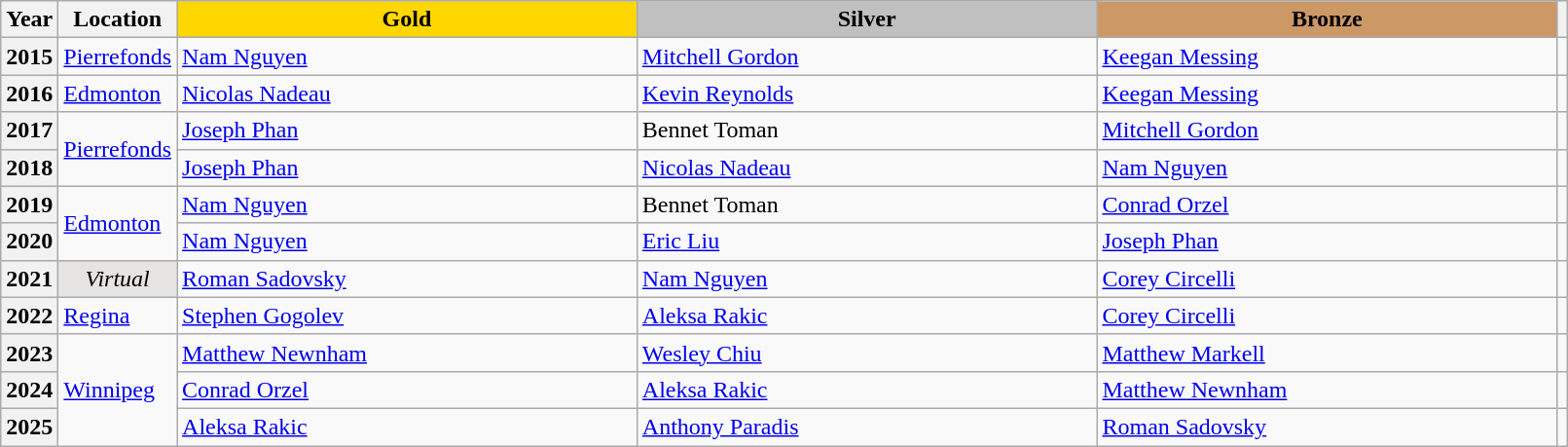<table class="wikitable unsortable" style="text-align:left; width:85%">
<tr>
<th scope="col" style="text-align:center">Year</th>
<th scope="col" style="text-align:center">Location</th>
<td scope="col" style="text-align:center; width:30%; background:gold"><strong>Gold</strong></td>
<td scope="col" style="text-align:center; width:30%; background:silver"><strong>Silver</strong></td>
<td scope="col" style="text-align:center; width:30%; background:#c96"><strong>Bronze</strong></td>
<th scope="col" style="text-align:center"></th>
</tr>
<tr>
<th scope="row" style="text-align:left">2015</th>
<td><a href='#'>Pierrefonds</a></td>
<td><a href='#'>Nam Nguyen</a></td>
<td><a href='#'>Mitchell Gordon</a></td>
<td><a href='#'>Keegan Messing</a></td>
<td></td>
</tr>
<tr>
<th scope="row" style="text-align:left">2016</th>
<td><a href='#'>Edmonton</a></td>
<td><a href='#'>Nicolas Nadeau</a></td>
<td><a href='#'>Kevin Reynolds</a></td>
<td><a href='#'>Keegan Messing</a></td>
<td></td>
</tr>
<tr>
<th scope="row" style="text-align:left">2017</th>
<td rowspan="2"><a href='#'>Pierrefonds</a></td>
<td><a href='#'>Joseph Phan</a></td>
<td>Bennet Toman</td>
<td><a href='#'>Mitchell Gordon</a></td>
<td></td>
</tr>
<tr>
<th scope="row" style="text-align:left">2018</th>
<td><a href='#'>Joseph Phan</a></td>
<td><a href='#'>Nicolas Nadeau</a></td>
<td><a href='#'>Nam Nguyen</a></td>
<td></td>
</tr>
<tr>
<th scope="row" style="text-align:left">2019</th>
<td rowspan="2"><a href='#'>Edmonton</a></td>
<td><a href='#'>Nam Nguyen</a></td>
<td>Bennet Toman</td>
<td><a href='#'>Conrad Orzel</a></td>
<td></td>
</tr>
<tr>
<th scope="row" style="text-align:left">2020</th>
<td><a href='#'>Nam Nguyen</a></td>
<td><a href='#'>Eric Liu</a></td>
<td><a href='#'>Joseph Phan</a></td>
<td></td>
</tr>
<tr>
<th scope="row" style="text-align:left">2021</th>
<td align="center" bgcolor="e5e4e2"><em>Virtual</em></td>
<td><a href='#'>Roman Sadovsky</a></td>
<td><a href='#'>Nam Nguyen</a></td>
<td><a href='#'>Corey Circelli</a></td>
<td></td>
</tr>
<tr>
<th scope="row" style="text-align:left">2022</th>
<td><a href='#'>Regina</a></td>
<td><a href='#'>Stephen Gogolev</a></td>
<td><a href='#'>Aleksa Rakic</a></td>
<td><a href='#'>Corey Circelli</a></td>
<td></td>
</tr>
<tr>
<th scope="row" style="text-align:left">2023</th>
<td rowspan="3"><a href='#'>Winnipeg</a></td>
<td><a href='#'>Matthew Newnham</a></td>
<td><a href='#'>Wesley Chiu</a></td>
<td><a href='#'>Matthew Markell</a></td>
<td></td>
</tr>
<tr>
<th scope="row" style="text-align:left">2024</th>
<td><a href='#'>Conrad Orzel</a></td>
<td><a href='#'>Aleksa Rakic</a></td>
<td><a href='#'>Matthew Newnham</a></td>
<td></td>
</tr>
<tr>
<th scope="row" style="text-align:left">2025</th>
<td><a href='#'>Aleksa Rakic</a></td>
<td><a href='#'>Anthony Paradis</a></td>
<td><a href='#'>Roman Sadovsky</a></td>
<td></td>
</tr>
</table>
